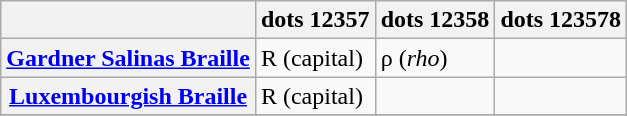<table class="wikitable">
<tr>
<th></th>
<th>dots 12357</th>
<th>dots 12358</th>
<th>dots 123578</th>
</tr>
<tr>
<th align=left><a href='#'>Gardner Salinas Braille</a></th>
<td>R (capital)</td>
<td>ρ (<em>rho</em>)</td>
<td></td>
</tr>
<tr>
<th align=left><a href='#'>Luxembourgish Braille</a></th>
<td>R (capital)</td>
<td></td>
<td></td>
</tr>
<tr>
</tr>
</table>
